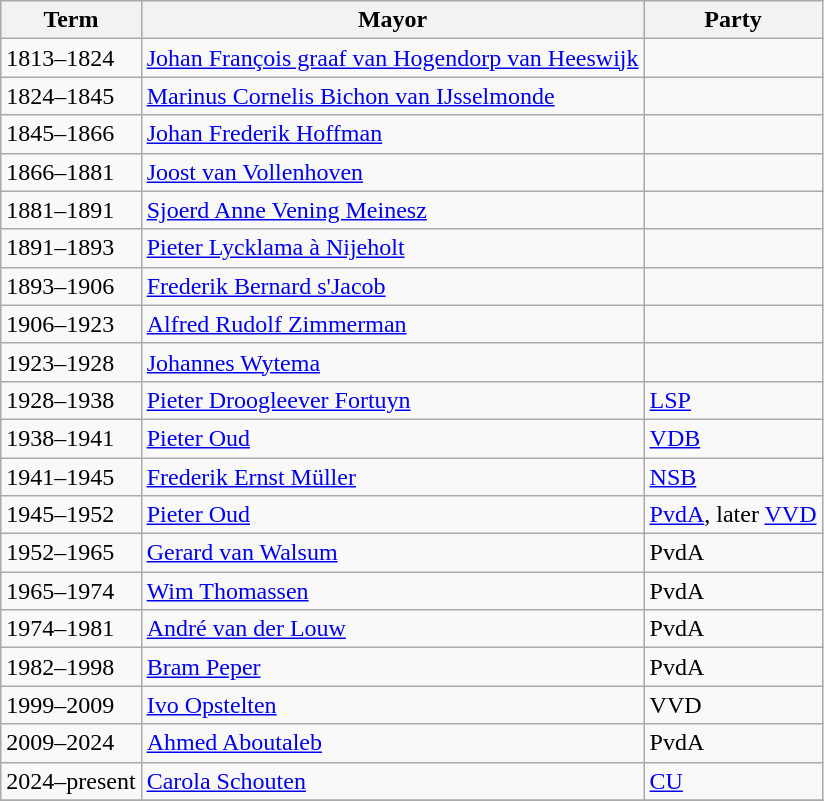<table class="wikitable sortable">
<tr>
<th>Term</th>
<th>Mayor</th>
<th>Party</th>
</tr>
<tr>
<td>1813–1824</td>
<td><a href='#'>Johan François graaf van Hogendorp van Heeswijk</a></td>
<td></td>
</tr>
<tr>
<td>1824–1845</td>
<td><a href='#'>Marinus Cornelis Bichon van IJsselmonde</a></td>
<td></td>
</tr>
<tr>
<td>1845–1866</td>
<td><a href='#'>Johan Frederik Hoffman</a></td>
<td></td>
</tr>
<tr>
<td>1866–1881</td>
<td><a href='#'>Joost van Vollenhoven</a></td>
<td></td>
</tr>
<tr>
<td>1881–1891</td>
<td><a href='#'>Sjoerd Anne Vening Meinesz</a></td>
<td></td>
</tr>
<tr>
<td>1891–1893</td>
<td><a href='#'>Pieter Lycklama à Nijeholt</a></td>
<td></td>
</tr>
<tr>
<td>1893–1906</td>
<td><a href='#'>Frederik Bernard s'Jacob</a></td>
<td></td>
</tr>
<tr>
<td>1906–1923</td>
<td><a href='#'>Alfred Rudolf Zimmerman</a></td>
<td></td>
</tr>
<tr>
<td>1923–1928</td>
<td><a href='#'>Johannes Wytema</a></td>
<td></td>
</tr>
<tr>
<td>1928–1938</td>
<td><a href='#'>Pieter Droogleever Fortuyn</a></td>
<td><a href='#'>LSP</a></td>
</tr>
<tr>
<td>1938–1941</td>
<td><a href='#'>Pieter Oud</a></td>
<td><a href='#'>VDB</a></td>
</tr>
<tr>
<td>1941–1945</td>
<td><a href='#'>Frederik Ernst Müller</a></td>
<td><a href='#'>NSB</a></td>
</tr>
<tr>
<td>1945–1952</td>
<td><a href='#'>Pieter Oud</a></td>
<td><a href='#'>PvdA</a>, later <a href='#'>VVD</a></td>
</tr>
<tr>
<td>1952–1965</td>
<td><a href='#'>Gerard van Walsum</a></td>
<td>PvdA</td>
</tr>
<tr>
<td>1965–1974</td>
<td><a href='#'>Wim Thomassen</a></td>
<td>PvdA</td>
</tr>
<tr>
<td>1974–1981</td>
<td><a href='#'>André van der Louw</a></td>
<td>PvdA</td>
</tr>
<tr>
<td>1982–1998</td>
<td><a href='#'>Bram Peper</a></td>
<td>PvdA</td>
</tr>
<tr>
<td>1999–2009</td>
<td><a href='#'>Ivo Opstelten</a></td>
<td>VVD</td>
</tr>
<tr>
<td>2009–2024</td>
<td><a href='#'>Ahmed Aboutaleb</a></td>
<td>PvdA</td>
</tr>
<tr>
<td>2024–present</td>
<td><a href='#'>Carola Schouten</a></td>
<td><a href='#'>CU</a></td>
</tr>
<tr>
</tr>
</table>
